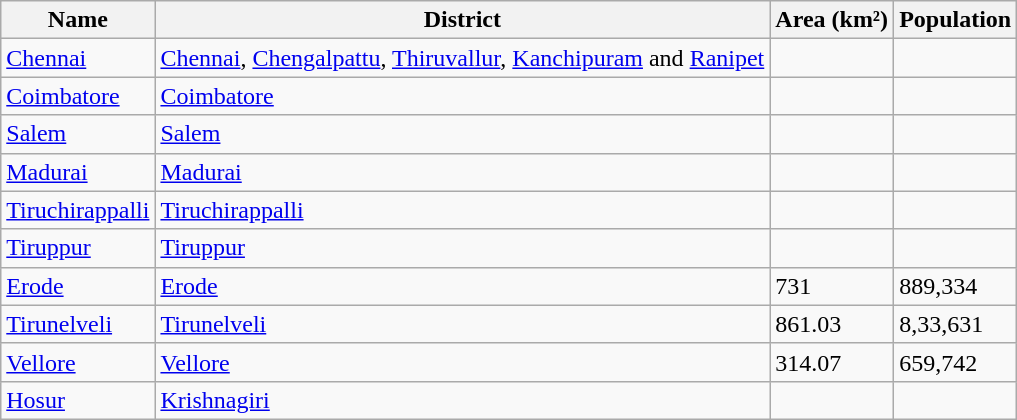<table class="wikitable sortable">
<tr>
<th>Name</th>
<th>District</th>
<th>Area (km²)</th>
<th>Population</th>
</tr>
<tr>
<td><a href='#'>Chennai</a></td>
<td><a href='#'>Chennai</a>, <a href='#'>Chengalpattu</a>, <a href='#'>Thiruvallur</a>, <a href='#'>Kanchipuram</a> and <a href='#'>Ranipet</a></td>
<td></td>
<td></td>
</tr>
<tr>
<td><a href='#'>Coimbatore</a></td>
<td><a href='#'>Coimbatore</a></td>
<td></td>
<td></td>
</tr>
<tr>
<td><a href='#'>Salem</a></td>
<td><a href='#'>Salem</a></td>
<td></td>
<td></td>
</tr>
<tr>
<td><a href='#'>Madurai</a></td>
<td><a href='#'>Madurai</a></td>
<td></td>
<td></td>
</tr>
<tr>
<td><a href='#'>Tiruchirappalli</a></td>
<td><a href='#'>Tiruchirappalli</a></td>
<td></td>
<td></td>
</tr>
<tr>
<td><a href='#'>Tiruppur</a></td>
<td><a href='#'>Tiruppur</a></td>
<td></td>
<td></td>
</tr>
<tr>
<td><a href='#'>Erode</a></td>
<td><a href='#'>Erode</a></td>
<td>731</td>
<td>889,334</td>
</tr>
<tr>
<td><a href='#'>Tirunelveli</a></td>
<td><a href='#'>Tirunelveli</a></td>
<td>861.03</td>
<td>8,33,631</td>
</tr>
<tr>
<td><a href='#'>Vellore</a></td>
<td><a href='#'>Vellore</a></td>
<td>314.07</td>
<td>659,742</td>
</tr>
<tr>
<td><a href='#'>Hosur</a></td>
<td><a href='#'>Krishnagiri</a></td>
<td></td>
<td></td>
</tr>
</table>
